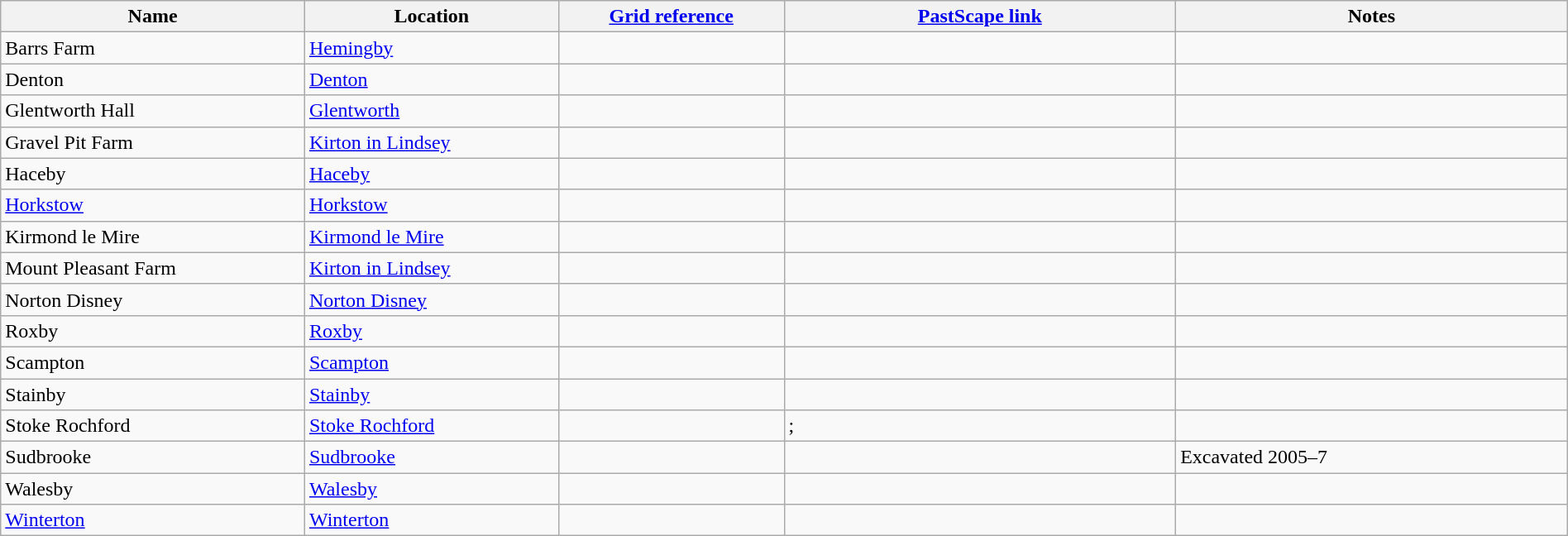<table class="wikitable sortable" border="1" style="width: 100%">
<tr>
<th scope="col">Name</th>
<th scope="col">Location</th>
<th scope="col"><a href='#'>Grid reference</a></th>
<th scope="col" class="unsortable" width="25%"><a href='#'>PastScape link</a></th>
<th scope="col" class="unsortable" width="25%">Notes</th>
</tr>
<tr>
<td>Barrs Farm</td>
<td><a href='#'>Hemingby</a></td>
<td></td>
<td></td>
<td></td>
</tr>
<tr>
<td>Denton</td>
<td><a href='#'>Denton</a></td>
<td></td>
<td></td>
<td></td>
</tr>
<tr>
<td>Glentworth Hall</td>
<td><a href='#'>Glentworth</a></td>
<td></td>
<td></td>
<td></td>
</tr>
<tr>
<td>Gravel Pit Farm</td>
<td><a href='#'>Kirton in Lindsey</a></td>
<td></td>
<td></td>
<td></td>
</tr>
<tr>
<td>Haceby</td>
<td><a href='#'>Haceby</a></td>
<td></td>
<td></td>
<td></td>
</tr>
<tr>
<td><a href='#'>Horkstow</a></td>
<td><a href='#'>Horkstow</a></td>
<td></td>
<td></td>
<td></td>
</tr>
<tr>
<td>Kirmond le Mire</td>
<td><a href='#'>Kirmond le Mire</a></td>
<td></td>
<td></td>
<td></td>
</tr>
<tr>
<td>Mount Pleasant Farm</td>
<td><a href='#'>Kirton in Lindsey</a></td>
<td></td>
<td></td>
<td></td>
</tr>
<tr>
<td>Norton Disney</td>
<td><a href='#'>Norton Disney</a></td>
<td></td>
<td></td>
<td></td>
</tr>
<tr>
<td>Roxby</td>
<td><a href='#'>Roxby</a></td>
<td></td>
<td></td>
<td></td>
</tr>
<tr>
<td>Scampton</td>
<td><a href='#'>Scampton</a></td>
<td></td>
<td></td>
<td></td>
</tr>
<tr>
<td>Stainby</td>
<td><a href='#'>Stainby</a></td>
<td></td>
<td></td>
<td></td>
</tr>
<tr>
<td>Stoke Rochford</td>
<td><a href='#'>Stoke Rochford</a></td>
<td></td>
<td>; </td>
</tr>
<tr>
<td>Sudbrooke</td>
<td><a href='#'>Sudbrooke</a></td>
<td></td>
<td></td>
<td>Excavated 2005–7</td>
</tr>
<tr>
<td>Walesby</td>
<td><a href='#'>Walesby</a></td>
<td></td>
<td></td>
<td></td>
</tr>
<tr>
<td><a href='#'>Winterton</a></td>
<td><a href='#'>Winterton</a></td>
<td></td>
<td></td>
<td></td>
</tr>
</table>
